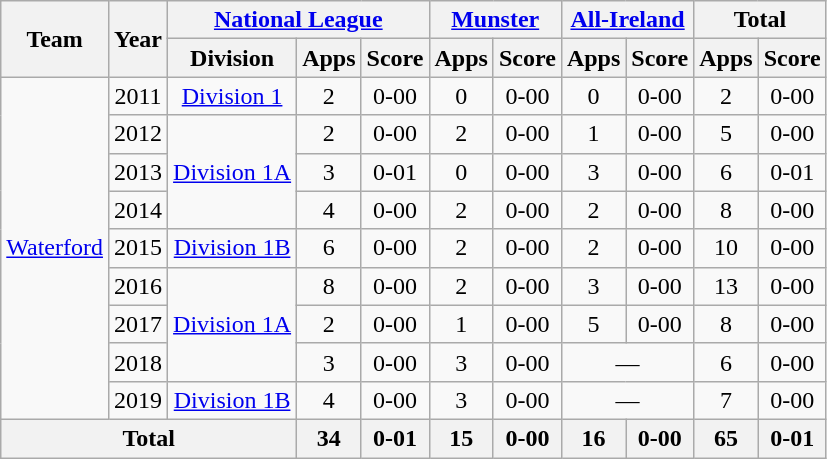<table class="wikitable" style="text-align:center">
<tr>
<th rowspan="2">Team</th>
<th rowspan="2">Year</th>
<th colspan="3"><a href='#'>National League</a></th>
<th colspan="2"><a href='#'>Munster</a></th>
<th colspan="2"><a href='#'>All-Ireland</a></th>
<th colspan="2">Total</th>
</tr>
<tr>
<th>Division</th>
<th>Apps</th>
<th>Score</th>
<th>Apps</th>
<th>Score</th>
<th>Apps</th>
<th>Score</th>
<th>Apps</th>
<th>Score</th>
</tr>
<tr>
<td rowspan="9"><a href='#'>Waterford</a></td>
<td>2011</td>
<td rowspan="1"><a href='#'>Division 1</a></td>
<td>2</td>
<td>0-00</td>
<td>0</td>
<td>0-00</td>
<td>0</td>
<td>0-00</td>
<td>2</td>
<td>0-00</td>
</tr>
<tr>
<td>2012</td>
<td rowspan="3"><a href='#'>Division 1A</a></td>
<td>2</td>
<td>0-00</td>
<td>2</td>
<td>0-00</td>
<td>1</td>
<td>0-00</td>
<td>5</td>
<td>0-00</td>
</tr>
<tr>
<td>2013</td>
<td>3</td>
<td>0-01</td>
<td>0</td>
<td>0-00</td>
<td>3</td>
<td>0-00</td>
<td>6</td>
<td>0-01</td>
</tr>
<tr>
<td>2014</td>
<td>4</td>
<td>0-00</td>
<td>2</td>
<td>0-00</td>
<td>2</td>
<td>0-00</td>
<td>8</td>
<td>0-00</td>
</tr>
<tr>
<td>2015</td>
<td rowspan="1"><a href='#'>Division 1B</a></td>
<td>6</td>
<td>0-00</td>
<td>2</td>
<td>0-00</td>
<td>2</td>
<td>0-00</td>
<td>10</td>
<td>0-00</td>
</tr>
<tr>
<td>2016</td>
<td rowspan="3"><a href='#'>Division 1A</a></td>
<td>8</td>
<td>0-00</td>
<td>2</td>
<td>0-00</td>
<td>3</td>
<td>0-00</td>
<td>13</td>
<td>0-00</td>
</tr>
<tr>
<td>2017</td>
<td>2</td>
<td>0-00</td>
<td>1</td>
<td>0-00</td>
<td>5</td>
<td>0-00</td>
<td>8</td>
<td>0-00</td>
</tr>
<tr>
<td>2018</td>
<td>3</td>
<td>0-00</td>
<td>3</td>
<td>0-00</td>
<td colspan=2>—</td>
<td>6</td>
<td>0-00</td>
</tr>
<tr>
<td>2019</td>
<td rowspan="1"><a href='#'>Division 1B</a></td>
<td>4</td>
<td>0-00</td>
<td>3</td>
<td>0-00</td>
<td colspan=2>—</td>
<td>7</td>
<td>0-00</td>
</tr>
<tr>
<th colspan="3">Total</th>
<th>34</th>
<th>0-01</th>
<th>15</th>
<th>0-00</th>
<th>16</th>
<th>0-00</th>
<th>65</th>
<th>0-01</th>
</tr>
</table>
